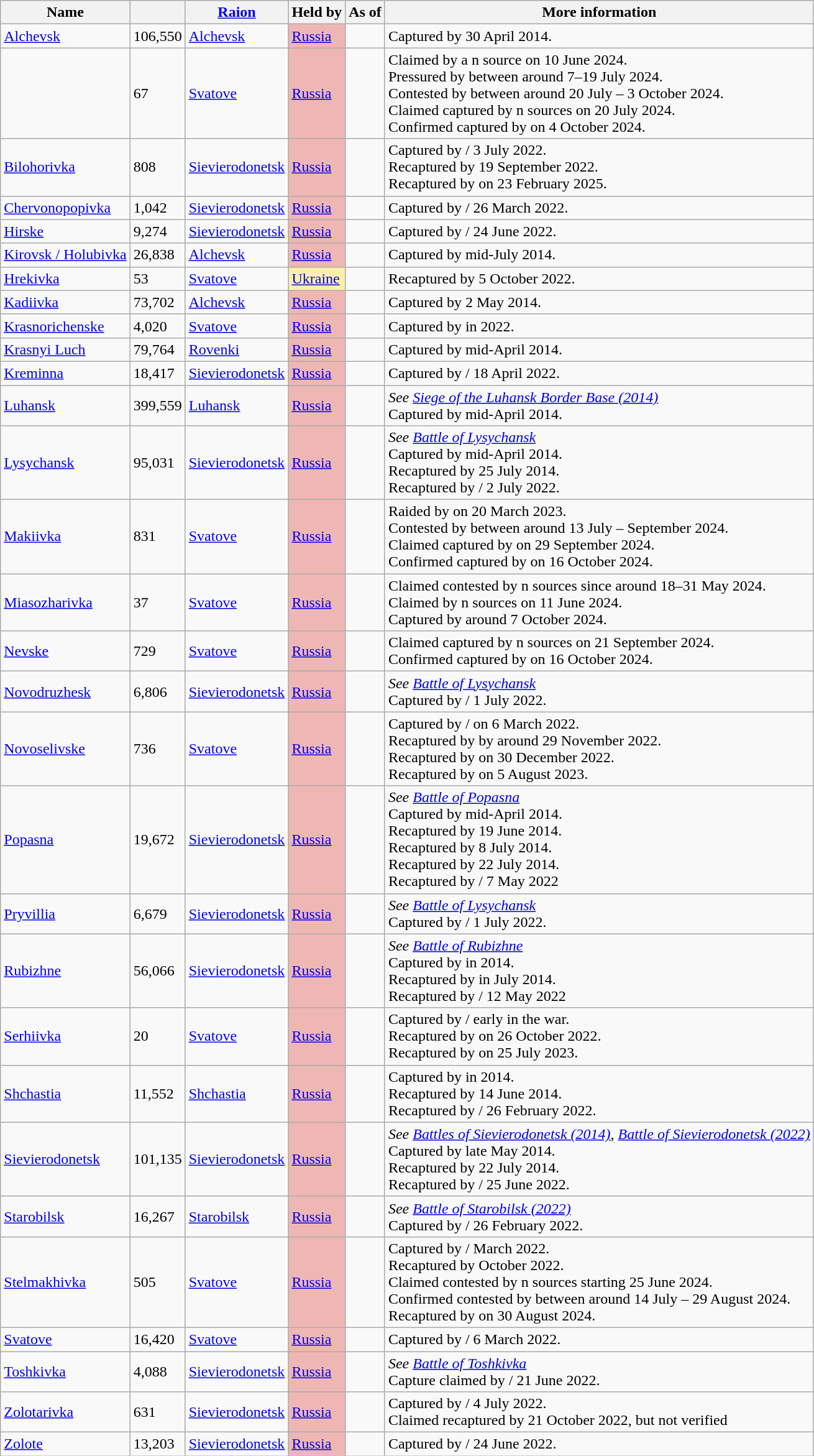<table class="wikitable sortable">
<tr>
<th>Name</th>
<th></th>
<th><a href='#'>Raion</a></th>
<th>Held by</th>
<th class=sortable>As of</th>
<th class=unsortable>More information</th>
</tr>
<tr>
<td><a href='#'>Alchevsk</a></td>
<td>106,550</td>
<td><a href='#'>Alchevsk</a></td>
<td style=background:#DA291C50><a href='#'>Russia</a></td>
<td align=right></td>
<td>Captured by  30 April 2014.</td>
</tr>
<tr>
<td></td>
<td>67</td>
<td><a href='#'>Svatove</a></td>
<td style=background:#DA291C50><a href='#'>Russia</a></td>
<td align=right></td>
<td>Claimed by a n source on 10 June 2024.<br>Pressured by  between around 7–19 July 2024.<br>Contested by  between around 20 July – 3 October 2024.<br>Claimed captured by n sources on 20 July 2024.<br>Confirmed captured by  on 4 October 2024.</td>
</tr>
<tr>
<td><a href='#'>Bilohorivka</a></td>
<td>808</td>
<td><a href='#'>Sievierodonetsk</a></td>
<td style=background:#DA291C50><a href='#'>Russia</a></td>
<td align=right></td>
<td>Captured by / 3 July 2022.<br>Recaptured by  19 September 2022.<br>Recaptured by  on 23 February 2025.</td>
</tr>
<tr>
<td><a href='#'>Chervonopopivka</a></td>
<td>1,042</td>
<td><a href='#'>Sievierodonetsk</a></td>
<td style=background:#DA291C50><a href='#'>Russia</a></td>
<td align=right></td>
<td>Captured by / 26 March 2022.</td>
</tr>
<tr>
<td><a href='#'>Hirske</a></td>
<td>9,274</td>
<td><a href='#'>Sievierodonetsk</a></td>
<td style=background:#DA291C50><a href='#'>Russia</a></td>
<td align=right></td>
<td>Captured by / 24 June 2022.</td>
</tr>
<tr>
<td><a href='#'>Kirovsk / Holubivka</a></td>
<td>26,838</td>
<td><a href='#'>Alchevsk</a></td>
<td style=background:#DA291C50><a href='#'>Russia</a></td>
<td align=right></td>
<td>Captured by  mid-July 2014.</td>
</tr>
<tr>
<td><a href='#'>Hrekivka</a></td>
<td>53</td>
<td><a href='#'>Svatove</a></td>
<td style=background:#FFD70050><a href='#'>Ukraine</a></td>
<td align=right></td>
<td>Recaptured by  5 October 2022.</td>
</tr>
<tr>
<td><a href='#'>Kadiivka</a></td>
<td>73,702</td>
<td><a href='#'>Alchevsk</a></td>
<td style=background:#DA291C50><a href='#'>Russia</a></td>
<td align=right></td>
<td>Captured by  2 May 2014.</td>
</tr>
<tr>
<td><a href='#'>Krasnorichenske</a></td>
<td>4,020</td>
<td><a href='#'>Svatove</a></td>
<td style=background:#DA291C50><a href='#'>Russia</a></td>
<td align=right></td>
<td>Captured by  in 2022.</td>
</tr>
<tr>
<td><a href='#'>Krasnyi Luch</a></td>
<td>79,764</td>
<td><a href='#'>Rovenki</a></td>
<td style=background:#DA291C50><a href='#'>Russia</a></td>
<td align=right></td>
<td>Captured by  mid-April 2014.</td>
</tr>
<tr>
<td><a href='#'>Kreminna</a></td>
<td>18,417</td>
<td><a href='#'>Sievierodonetsk</a></td>
<td style=background:#DA291C50><a href='#'>Russia</a></td>
<td align=right></td>
<td>Captured by / 18 April 2022.</td>
</tr>
<tr>
<td><a href='#'>Luhansk</a></td>
<td>399,559</td>
<td><a href='#'>Luhansk</a></td>
<td style=background:#DA291C50><a href='#'>Russia</a></td>
<td align=right></td>
<td><em>See <a href='#'>Siege of the Luhansk Border Base (2014)</a></em><br>Captured by  mid-April 2014.</td>
</tr>
<tr>
<td><a href='#'>Lysychansk</a></td>
<td>95,031</td>
<td><a href='#'>Sievierodonetsk</a></td>
<td style=background:#DA291C50><a href='#'>Russia</a></td>
<td align=right></td>
<td> <em>See <a href='#'>Battle of Lysychansk</a></em><br>Captured by  mid-April 2014.<br>Recaptured by  25 July 2014.<br>Recaptured by / 2 July 2022.</td>
</tr>
<tr>
<td><a href='#'>Makiivka</a></td>
<td>831</td>
<td><a href='#'>Svatove</a></td>
<td style=background:#DA291C50><a href='#'>Russia</a></td>
<td align=right></td>
<td>Raided by  on 20 March 2023.<br>Contested by  between around 13 July – September 2024.<br>Claimed captured by  on 29 September 2024.<br>Confirmed captured by  on 16 October 2024.</td>
</tr>
<tr>
<td><a href='#'>Miasozharivka</a></td>
<td>37</td>
<td><a href='#'>Svatove</a></td>
<td style=background:#DA291C50><a href='#'>Russia</a></td>
<td align=right></td>
<td>Claimed contested by n sources since around 18–31 May 2024.<br>Claimed by n sources on 11 June 2024.<br>Captured by  around 7 October 2024.<br></td>
</tr>
<tr>
<td><a href='#'>Nevske</a></td>
<td>729</td>
<td><a href='#'>Svatove</a></td>
<td style=background:#DA291C50><a href='#'>Russia</a></td>
<td align=right></td>
<td>Claimed captured by n sources on 21 September 2024.<br>Confirmed captured by  on 16 October 2024.</td>
</tr>
<tr>
<td><a href='#'>Novodruzhesk</a></td>
<td>6,806</td>
<td><a href='#'>Sievierodonetsk</a></td>
<td style=background:#DA291C50><a href='#'>Russia</a></td>
<td align=right></td>
<td><em>See <a href='#'>Battle of Lysychansk</a></em><br>Captured by / 1 July 2022.<br></td>
</tr>
<tr>
<td><a href='#'>Novoselivske</a></td>
<td>736</td>
<td><a href='#'>Svatove</a></td>
<td style=background:#DA291C50><a href='#'>Russia</a></td>
<td align=right></td>
<td>Captured by / on 6 March 2022.<br>Recaptured by  by around 29 November 2022.<br>Recaptured by  on 30 December 2022.<br> Recaptured by  on 5 August 2023.</td>
</tr>
<tr>
<td><a href='#'>Popasna</a></td>
<td>19,672</td>
<td><a href='#'>Sievierodonetsk</a></td>
<td style=background:#DA291C50><a href='#'>Russia</a></td>
<td align=right></td>
<td><em>See <a href='#'>Battle of Popasna</a></em><br>Captured by  mid-April 2014.<br>Recaptured by  19 June 2014.<br>Recaptured by  8 July 2014.<br>Recaptured by  22 July 2014.<br>Recaptured by / 7 May 2022</td>
</tr>
<tr>
<td><a href='#'>Pryvillia</a></td>
<td>6,679</td>
<td><a href='#'>Sievierodonetsk</a></td>
<td style=background:#DA291C50><a href='#'>Russia</a></td>
<td align=right></td>
<td><em>See <a href='#'>Battle of Lysychansk</a></em><br>Captured by / 1 July 2022.</td>
</tr>
<tr>
<td><a href='#'>Rubizhne</a></td>
<td>56,066</td>
<td><a href='#'>Sievierodonetsk</a></td>
<td style=background:#DA291C50><a href='#'>Russia</a></td>
<td align=right></td>
<td><em>See <a href='#'>Battle of Rubizhne</a></em><br>Captured by  in 2014.<br>Recaptured by  in July 2014.<br>Recaptured by / 12 May 2022</td>
</tr>
<tr>
<td><a href='#'>Serhiivka</a></td>
<td>20</td>
<td><a href='#'>Svatove</a></td>
<td style=background:#DA291C50><a href='#'>Russia</a></td>
<td align=right></td>
<td>Captured by / early in the war.<br>Recaptured by  on 26 October 2022.<br>Recaptured by  on 25 July 2023.</td>
</tr>
<tr>
<td><a href='#'>Shchastia</a></td>
<td>11,552</td>
<td><a href='#'>Shchastia</a></td>
<td style=background:#DA291C50><a href='#'>Russia</a></td>
<td align=right></td>
<td>Captured by  in 2014.<br>Recaptured by  14 June 2014.<br>Recaptured by / 26 February 2022.</td>
</tr>
<tr>
<td><a href='#'>Sievierodonetsk</a></td>
<td>101,135</td>
<td><a href='#'>Sievierodonetsk</a></td>
<td style=background:#DA291C50><a href='#'>Russia</a></td>
<td align=right></td>
<td> <em>See <a href='#'>Battles of Sievierodonetsk (2014)</a>, <a href='#'>Battle of Sievierodonetsk (2022)</a></em><br>Captured by  late May 2014.<br>Recaptured by  22 July 2014.<br>Recaptured by / 25 June 2022.</td>
</tr>
<tr>
<td><a href='#'>Starobilsk</a></td>
<td>16,267</td>
<td><a href='#'>Starobilsk</a></td>
<td style=background:#DA291C50><a href='#'>Russia</a></td>
<td align=right></td>
<td><em>See <a href='#'>Battle of Starobilsk (2022)</a></em><br>Captured by / 26 February 2022.</td>
</tr>
<tr>
<td><a href='#'>Stelmakhivka</a></td>
<td>505</td>
<td><a href='#'>Svatove</a></td>
<td style=background:#DA291C50><a href='#'>Russia</a></td>
<td align=right></td>
<td>Captured by / March 2022.<br>Recaptured by  October 2022.<br>Claimed contested by n sources starting 25 June 2024.<br>Confirmed contested by  between around 14 July – 29 August 2024.<br>Recaptured by  on 30 August 2024.</td>
</tr>
<tr>
<td><a href='#'>Svatove</a></td>
<td>16,420</td>
<td><a href='#'>Svatove</a></td>
<td style=background:#DA291C50><a href='#'>Russia</a></td>
<td align=right></td>
<td>Captured by / 6 March 2022.</td>
</tr>
<tr>
<td><a href='#'>Toshkivka</a></td>
<td>4,088</td>
<td><a href='#'>Sievierodonetsk</a></td>
<td style=background:#DA291C50><a href='#'>Russia</a></td>
<td align=right></td>
<td> <em>See <a href='#'>Battle of Toshkivka</a></em><br>Capture claimed by / 21 June 2022.</td>
</tr>
<tr>
<td><a href='#'>Zolotarivka</a></td>
<td>631</td>
<td><a href='#'>Sievierodonetsk</a></td>
<td style=background:#DA291C50><a href='#'>Russia</a></td>
<td align=right></td>
<td>Captured by / 4 July 2022.<br>Claimed recaptured by  21 October 2022, but not verified</td>
</tr>
<tr>
<td><a href='#'>Zolote</a></td>
<td>13,203</td>
<td><a href='#'>Sievierodonetsk</a></td>
<td style=background:#DA291C50><a href='#'>Russia</a></td>
<td align=right></td>
<td>Captured by / 24 June 2022.</td>
</tr>
</table>
